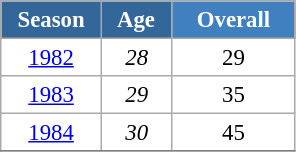<table class="wikitable" style="font-size:95%; text-align:center; border:grey solid 1px; border-collapse:collapse; background:#ffffff;">
<tr>
<th style="background-color:#369; color:white; width:60px;"> Season </th>
<th style="background-color:#369; color:white; width:40px;"> Age </th>
<th style="background-color:#4180be; color:white; width:75px;">Overall</th>
</tr>
<tr>
<td><a href='#'>1982</a></td>
<td><em>28</em></td>
<td>29</td>
</tr>
<tr>
<td><a href='#'>1983</a></td>
<td><em>29</em></td>
<td>35</td>
</tr>
<tr>
<td><a href='#'>1984</a></td>
<td><em>30</em></td>
<td>45</td>
</tr>
<tr>
</tr>
</table>
